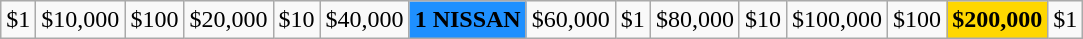<table class = "wikitable" style="text-align:center">
<tr>
<td>$1</td>
<td>$10,000</td>
<td>$100</td>
<td>$20,000</td>
<td>$10</td>
<td>$40,000</td>
<td style="background:DodgerBlue"><strong>1 NISSAN</strong></td>
<td>$60,000</td>
<td>$1</td>
<td>$80,000</td>
<td>$10</td>
<td>$100,000</td>
<td>$100</td>
<td style="background:gold"><strong>$200,000</strong></td>
<td>$1</td>
</tr>
</table>
